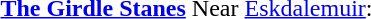<table border="0">
<tr>
<td></td>
<td><strong><a href='#'>The Girdle Stanes</a></strong> Near <a href='#'>Eskdalemuir</a>:</td>
</tr>
</table>
